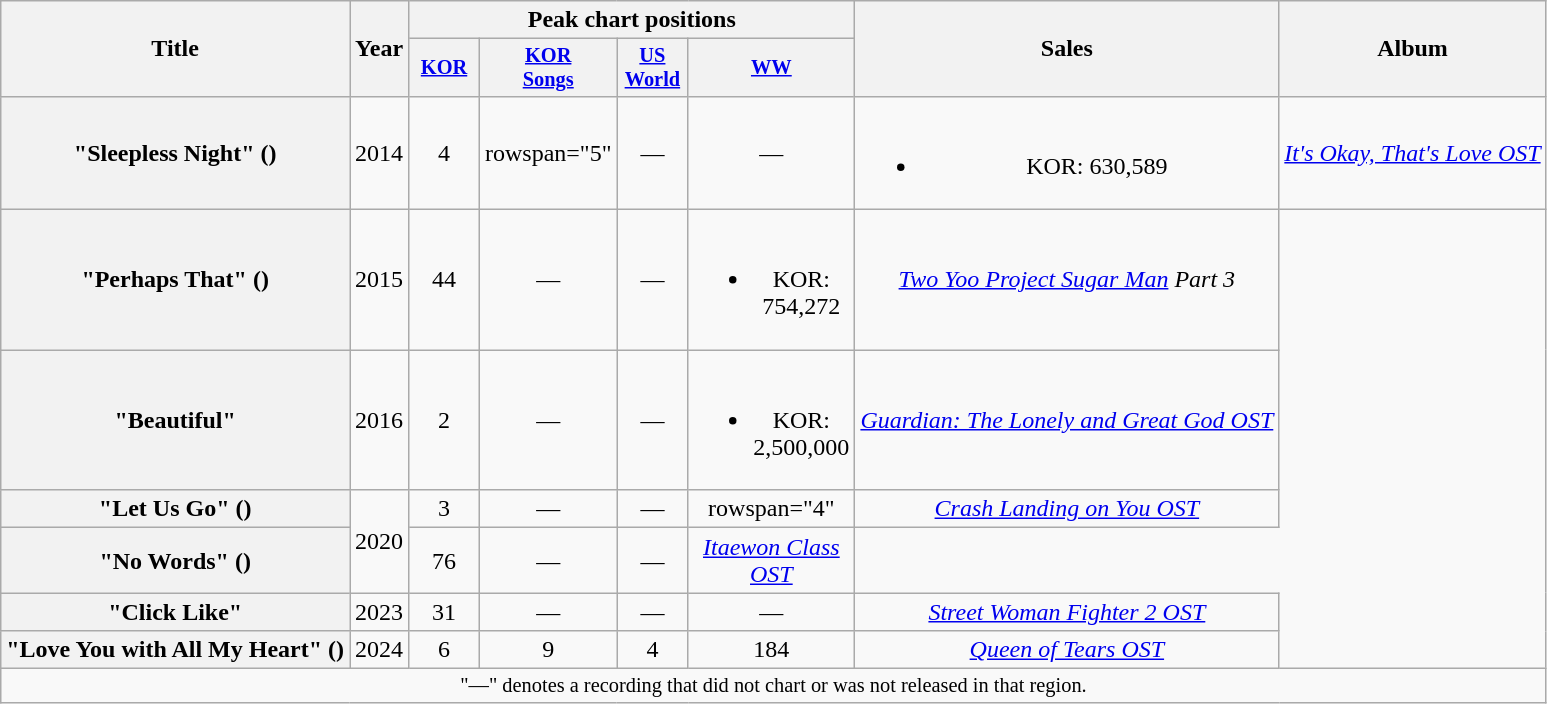<table class="wikitable plainrowheaders" style="text-align:center">
<tr>
<th scope="col" rowspan="2">Title</th>
<th scope="col" rowspan="2">Year</th>
<th scope="col" colspan="4">Peak chart positions</th>
<th scope="col" rowspan="2">Sales</th>
<th scope="col" rowspan="2">Album</th>
</tr>
<tr>
<th scope="col" style="font-size:85%; width:3em"><a href='#'>KOR</a><br></th>
<th scope="col" style="font-size:85%; width:3em"><a href='#'>KOR<br>Songs</a><br></th>
<th scope="col" style="font-size:85%; width:3em"><a href='#'>US<br>World</a><br></th>
<th scope="col" style="font-size:85%; width:3em"><a href='#'>WW</a><br></th>
</tr>
<tr>
<th scope="row">"Sleepless Night" () </th>
<td>2014</td>
<td>4</td>
<td>rowspan="5" </td>
<td>—</td>
<td>—</td>
<td><br><ul><li>KOR: 630,589</li></ul></td>
<td><em><a href='#'>It's Okay, That's Love OST</a></em></td>
</tr>
<tr>
<th scope="row">"Perhaps That" () </th>
<td>2015</td>
<td>44</td>
<td>—</td>
<td>—</td>
<td><br><ul><li>KOR: 754,272</li></ul></td>
<td><em><a href='#'>Two Yoo Project Sugar Man</a> Part 3</em></td>
</tr>
<tr>
<th scope="row">"Beautiful"</th>
<td>2016</td>
<td>2</td>
<td>—</td>
<td>—</td>
<td><br><ul><li>KOR: 2,500,000</li></ul></td>
<td><em><a href='#'>Guardian: The Lonely and Great God OST</a></em></td>
</tr>
<tr>
<th scope="row">"Let Us Go" ()</th>
<td rowspan="2">2020</td>
<td>3</td>
<td>—</td>
<td>—</td>
<td>rowspan="4" </td>
<td><em><a href='#'>Crash Landing on You OST</a></em></td>
</tr>
<tr>
<th scope="row">"No Words" ()</th>
<td>76</td>
<td>—</td>
<td>—</td>
<td><em><a href='#'>Itaewon Class OST</a></em></td>
</tr>
<tr>
<th scope="row">"Click Like" </th>
<td>2023</td>
<td>31</td>
<td>—</td>
<td>—</td>
<td>—</td>
<td><em><a href='#'>Street Woman Fighter 2 OST</a></em></td>
</tr>
<tr>
<th scope="row">"Love You with All My Heart" ()</th>
<td>2024</td>
<td>6</td>
<td>9</td>
<td>4</td>
<td>184</td>
<td><em><a href='#'>Queen of Tears OST</a></em></td>
</tr>
<tr>
<td colspan="8" style="font-size:85%">"—" denotes a recording that did not chart or was not released in that region.</td>
</tr>
</table>
